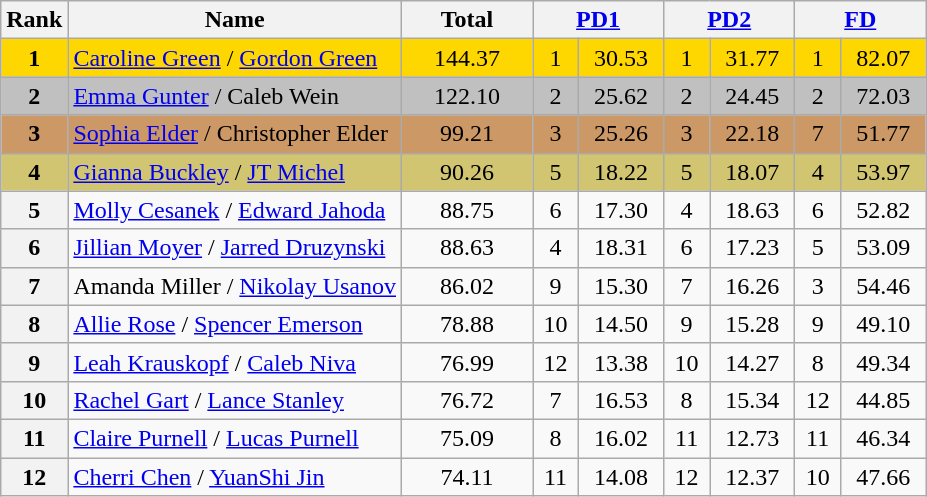<table class="wikitable sortable">
<tr>
<th>Rank</th>
<th>Name</th>
<th width="80px">Total</th>
<th colspan="2" width="80px"><a href='#'>PD1</a></th>
<th colspan="2" width="80px"><a href='#'>PD2</a></th>
<th colspan="2" width="80px"><a href='#'>FD</a></th>
</tr>
<tr bgcolor="gold">
<td align="center"><strong>1</strong></td>
<td><a href='#'>Caroline Green</a> / <a href='#'>Gordon Green</a></td>
<td align="center">144.37</td>
<td align="center">1</td>
<td align="center">30.53</td>
<td align="center">1</td>
<td align="center">31.77</td>
<td align="center">1</td>
<td align="center">82.07</td>
</tr>
<tr bgcolor="silver">
<td align="center"><strong>2</strong></td>
<td><a href='#'>Emma Gunter</a> / Caleb Wein</td>
<td align="center">122.10</td>
<td align="center">2</td>
<td align="center">25.62</td>
<td align="center">2</td>
<td align="center">24.45</td>
<td align="center">2</td>
<td align="center">72.03</td>
</tr>
<tr bgcolor="cc9966">
<td align="center"><strong>3</strong></td>
<td><a href='#'>Sophia Elder</a> / Christopher Elder</td>
<td align="center">99.21</td>
<td align="center">3</td>
<td align="center">25.26</td>
<td align="center">3</td>
<td align="center">22.18</td>
<td align="center">7</td>
<td align="center">51.77</td>
</tr>
<tr bgcolor="#d1c571">
<td align="center"><strong>4</strong></td>
<td><a href='#'>Gianna Buckley</a> / <a href='#'>JT Michel</a></td>
<td align="center">90.26</td>
<td align="center">5</td>
<td align="center">18.22</td>
<td align="center">5</td>
<td align="center">18.07</td>
<td align="center">4</td>
<td align="center">53.97</td>
</tr>
<tr>
<th>5</th>
<td><a href='#'>Molly Cesanek</a> / <a href='#'>Edward Jahoda</a></td>
<td align="center">88.75</td>
<td align="center">6</td>
<td align="center">17.30</td>
<td align="center">4</td>
<td align="center">18.63</td>
<td align="center">6</td>
<td align="center">52.82</td>
</tr>
<tr>
<th>6</th>
<td><a href='#'>Jillian Moyer</a> / <a href='#'>Jarred Druzynski</a></td>
<td align="center">88.63</td>
<td align="center">4</td>
<td align="center">18.31</td>
<td align="center">6</td>
<td align="center">17.23</td>
<td align="center">5</td>
<td align="center">53.09</td>
</tr>
<tr>
<th>7</th>
<td>Amanda Miller / <a href='#'>Nikolay Usanov</a></td>
<td align="center">86.02</td>
<td align="center">9</td>
<td align="center">15.30</td>
<td align="center">7</td>
<td align="center">16.26</td>
<td align="center">3</td>
<td align="center">54.46</td>
</tr>
<tr>
<th>8</th>
<td><a href='#'>Allie Rose</a> / <a href='#'>Spencer Emerson</a></td>
<td align="center">78.88</td>
<td align="center">10</td>
<td align="center">14.50</td>
<td align="center">9</td>
<td align="center">15.28</td>
<td align="center">9</td>
<td align="center">49.10</td>
</tr>
<tr>
<th>9</th>
<td><a href='#'>Leah Krauskopf</a> / <a href='#'>Caleb Niva</a></td>
<td align="center">76.99</td>
<td align="center">12</td>
<td align="center">13.38</td>
<td align="center">10</td>
<td align="center">14.27</td>
<td align="center">8</td>
<td align="center">49.34</td>
</tr>
<tr>
<th>10</th>
<td><a href='#'>Rachel Gart</a> / <a href='#'>Lance Stanley</a></td>
<td align="center">76.72</td>
<td align="center">7</td>
<td align="center">16.53</td>
<td align="center">8</td>
<td align="center">15.34</td>
<td align="center">12</td>
<td align="center">44.85</td>
</tr>
<tr>
<th>11</th>
<td><a href='#'>Claire Purnell</a> / <a href='#'>Lucas Purnell</a></td>
<td align="center">75.09</td>
<td align="center">8</td>
<td align="center">16.02</td>
<td align="center">11</td>
<td align="center">12.73</td>
<td align="center">11</td>
<td align="center">46.34</td>
</tr>
<tr>
<th>12</th>
<td><a href='#'>Cherri Chen</a> / <a href='#'>YuanShi Jin</a></td>
<td align="center">74.11</td>
<td align="center">11</td>
<td align="center">14.08</td>
<td align="center">12</td>
<td align="center">12.37</td>
<td align="center">10</td>
<td align="center">47.66</td>
</tr>
</table>
